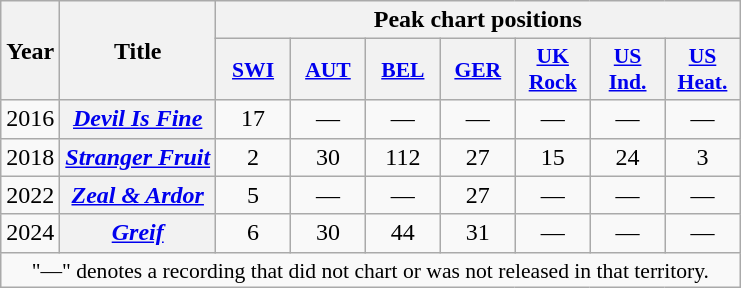<table class="wikitable plainrowheaders" style="text-align:center;">
<tr>
<th scope="col" rowspan="2">Year</th>
<th scope="col" rowspan="2">Title</th>
<th scope="col" colspan="7">Peak chart positions</th>
</tr>
<tr>
<th scope="col" style="width:3em;font-size:90%;"><a href='#'>SWI</a><br></th>
<th scope="col" style="width:3em;font-size:90%;"><a href='#'>AUT</a><br></th>
<th scope="col" style="width:3em;font-size:90%;"><a href='#'>BEL</a><br></th>
<th scope="col" style="width:3em;font-size:90%;"><a href='#'>GER</a><br></th>
<th scope="col" style="width:3em;font-size:90%;"><a href='#'>UK Rock</a><br></th>
<th scope="col" style="width:3em;font-size:90%;"><a href='#'>US Ind.</a><br></th>
<th scope="col" style="width:3em;font-size:90%;"><a href='#'>US Heat.</a><br></th>
</tr>
<tr>
<td>2016</td>
<th scope="row"><em><a href='#'>Devil Is Fine</a></em></th>
<td style="text-align:center;">17</td>
<td>—</td>
<td>—</td>
<td>—</td>
<td>—</td>
<td>—</td>
<td>—</td>
</tr>
<tr>
<td>2018</td>
<th scope="row"><em><a href='#'>Stranger Fruit</a></em></th>
<td style="text-align:center;">2</td>
<td>30</td>
<td>112</td>
<td>27</td>
<td>15</td>
<td>24</td>
<td>3</td>
</tr>
<tr>
<td>2022</td>
<th scope="row"><em><a href='#'>Zeal & Ardor</a></em></th>
<td style="text-align:center;">5</td>
<td>—</td>
<td>—</td>
<td>27</td>
<td>—</td>
<td>—</td>
<td>—</td>
</tr>
<tr>
<td>2024</td>
<th scope="row"><em><a href='#'>Greif</a></em></th>
<td style="text-align:center;">6</td>
<td>30</td>
<td>44</td>
<td>31</td>
<td>—</td>
<td>—</td>
<td>—</td>
</tr>
<tr>
<td colspan="15" style="font-size:90%">"—" denotes a recording that did not chart or was not released in that territory.</td>
</tr>
</table>
